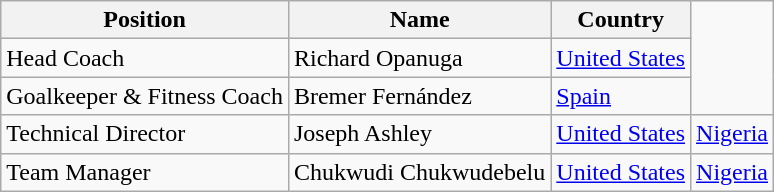<table class="wikitable">
<tr>
<th>Position</th>
<th>Name</th>
<th>Country</th>
</tr>
<tr>
<td>Head Coach</td>
<td>Richard Opanuga</td>
<td><a href='#'>United States</a></td>
</tr>
<tr>
<td>Goalkeeper & Fitness Coach</td>
<td>Bremer Fernández</td>
<td><a href='#'>Spain</a></td>
</tr>
<tr>
<td>Technical Director</td>
<td>Joseph Ashley</td>
<td><a href='#'>United States</a></td>
<td><a href='#'>Nigeria</a></td>
</tr>
<tr>
<td>Team Manager</td>
<td>Chukwudi Chukwudebelu</td>
<td><a href='#'>United States</a></td>
<td><a href='#'>Nigeria</a></td>
</tr>
</table>
